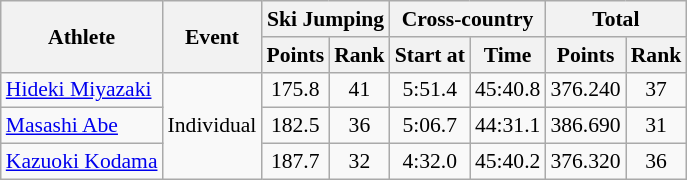<table class="wikitable" style="font-size:90%">
<tr>
<th rowspan="2">Athlete</th>
<th rowspan="2">Event</th>
<th colspan="2">Ski Jumping</th>
<th colspan="2">Cross-country</th>
<th colspan="2">Total</th>
</tr>
<tr>
<th>Points</th>
<th>Rank</th>
<th>Start at</th>
<th>Time</th>
<th>Points</th>
<th>Rank</th>
</tr>
<tr>
<td><a href='#'>Hideki Miyazaki</a></td>
<td rowspan="3">Individual</td>
<td align="center">175.8</td>
<td align="center">41</td>
<td align="center">5:51.4</td>
<td align="center">45:40.8</td>
<td align="center">376.240</td>
<td align="center">37</td>
</tr>
<tr>
<td><a href='#'>Masashi Abe</a></td>
<td align="center">182.5</td>
<td align="center">36</td>
<td align="center">5:06.7</td>
<td align="center">44:31.1</td>
<td align="center">386.690</td>
<td align="center">31</td>
</tr>
<tr>
<td><a href='#'>Kazuoki Kodama</a></td>
<td align="center">187.7</td>
<td align="center">32</td>
<td align="center">4:32.0</td>
<td align="center">45:40.2</td>
<td align="center">376.320</td>
<td align="center">36</td>
</tr>
</table>
